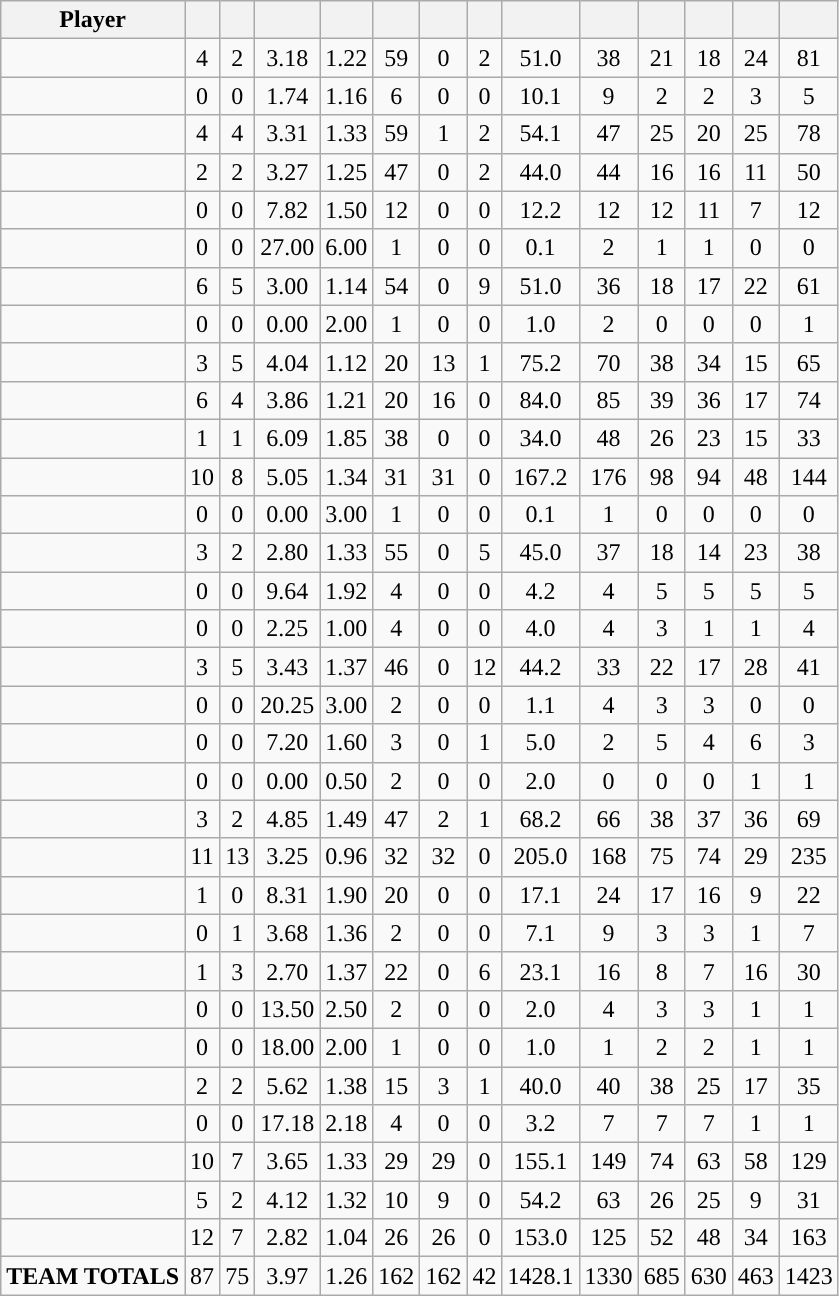<table class="wikitable sortable" style="text-align:center;">
<tr>
<th>Player</th>
<th></th>
<th></th>
<th></th>
<th></th>
<th></th>
<th></th>
<th></th>
<th></th>
<th></th>
<th></th>
<th></th>
<th></th>
<th></th>
</tr>
<tr>
<td align=left><strong></strong></td>
<td>4</td>
<td>2</td>
<td>3.18</td>
<td>1.22</td>
<td>59</td>
<td>0</td>
<td>2</td>
<td>51.0</td>
<td>38</td>
<td>21</td>
<td>18</td>
<td>24</td>
<td>81</td>
</tr>
<tr>
<td align=left></td>
<td>0</td>
<td>0</td>
<td>1.74</td>
<td>1.16</td>
<td>6</td>
<td>0</td>
<td>0</td>
<td>10.1</td>
<td>9</td>
<td>2</td>
<td>2</td>
<td>3</td>
<td>5</td>
</tr>
<tr>
<td align=left></td>
<td>4</td>
<td>4</td>
<td>3.31</td>
<td>1.33</td>
<td>59</td>
<td>1</td>
<td>2</td>
<td>54.1</td>
<td>47</td>
<td>25</td>
<td>20</td>
<td>25</td>
<td>78</td>
</tr>
<tr>
<td align=left></td>
<td>2</td>
<td>2</td>
<td>3.27</td>
<td>1.25</td>
<td>47</td>
<td>0</td>
<td>2</td>
<td>44.0</td>
<td>44</td>
<td>16</td>
<td>16</td>
<td>11</td>
<td>50</td>
</tr>
<tr>
<td align=left></td>
<td>0</td>
<td>0</td>
<td>7.82</td>
<td>1.50</td>
<td>12</td>
<td>0</td>
<td>0</td>
<td>12.2</td>
<td>12</td>
<td>12</td>
<td>11</td>
<td>7</td>
<td>12</td>
</tr>
<tr>
<td align=left></td>
<td>0</td>
<td>0</td>
<td>27.00</td>
<td>6.00</td>
<td>1</td>
<td>0</td>
<td>0</td>
<td>0.1</td>
<td>2</td>
<td>1</td>
<td>1</td>
<td>0</td>
<td>0</td>
</tr>
<tr>
<td align=left><strong></strong></td>
<td>6</td>
<td>5</td>
<td>3.00</td>
<td>1.14</td>
<td>54</td>
<td>0</td>
<td>9</td>
<td>51.0</td>
<td>36</td>
<td>18</td>
<td>17</td>
<td>22</td>
<td>61</td>
</tr>
<tr>
<td align=left></td>
<td>0</td>
<td>0</td>
<td>0.00</td>
<td>2.00</td>
<td>1</td>
<td>0</td>
<td>0</td>
<td>1.0</td>
<td>2</td>
<td>0</td>
<td>0</td>
<td>0</td>
<td>1</td>
</tr>
<tr>
<td align=left></td>
<td>3</td>
<td>5</td>
<td>4.04</td>
<td>1.12</td>
<td>20</td>
<td>13</td>
<td>1</td>
<td>75.2</td>
<td>70</td>
<td>38</td>
<td>34</td>
<td>15</td>
<td>65</td>
</tr>
<tr>
<td align=left></td>
<td>6</td>
<td>4</td>
<td>3.86</td>
<td>1.21</td>
<td>20</td>
<td>16</td>
<td>0</td>
<td>84.0</td>
<td>85</td>
<td>39</td>
<td>36</td>
<td>17</td>
<td>74</td>
</tr>
<tr>
<td align=left></td>
<td>1</td>
<td>1</td>
<td>6.09</td>
<td>1.85</td>
<td>38</td>
<td>0</td>
<td>0</td>
<td>34.0</td>
<td>48</td>
<td>26</td>
<td>23</td>
<td>15</td>
<td>33</td>
</tr>
<tr>
<td align=left></td>
<td>10</td>
<td>8</td>
<td>5.05</td>
<td>1.34</td>
<td>31</td>
<td>31</td>
<td>0</td>
<td>167.2</td>
<td>176</td>
<td>98</td>
<td>94</td>
<td>48</td>
<td>144</td>
</tr>
<tr>
<td align=left><strong></strong></td>
<td>0</td>
<td>0</td>
<td>0.00</td>
<td>3.00</td>
<td>1</td>
<td>0</td>
<td>0</td>
<td>0.1</td>
<td>1</td>
<td>0</td>
<td>0</td>
<td>0</td>
<td>0</td>
</tr>
<tr>
<td align=left></td>
<td>3</td>
<td>2</td>
<td>2.80</td>
<td>1.33</td>
<td>55</td>
<td>0</td>
<td>5</td>
<td>45.0</td>
<td>37</td>
<td>18</td>
<td>14</td>
<td>23</td>
<td>38</td>
</tr>
<tr>
<td align=left></td>
<td>0</td>
<td>0</td>
<td>9.64</td>
<td>1.92</td>
<td>4</td>
<td>0</td>
<td>0</td>
<td>4.2</td>
<td>4</td>
<td>5</td>
<td>5</td>
<td>5</td>
<td>5</td>
</tr>
<tr>
<td align=left></td>
<td>0</td>
<td>0</td>
<td>2.25</td>
<td>1.00</td>
<td>4</td>
<td>0</td>
<td>0</td>
<td>4.0</td>
<td>4</td>
<td>3</td>
<td>1</td>
<td>1</td>
<td>4</td>
</tr>
<tr>
<td align=left></td>
<td>3</td>
<td>5</td>
<td>3.43</td>
<td>1.37</td>
<td>46</td>
<td>0</td>
<td>12</td>
<td>44.2</td>
<td>33</td>
<td>22</td>
<td>17</td>
<td>28</td>
<td>41</td>
</tr>
<tr>
<td align=left></td>
<td>0</td>
<td>0</td>
<td>20.25</td>
<td>3.00</td>
<td>2</td>
<td>0</td>
<td>0</td>
<td>1.1</td>
<td>4</td>
<td>3</td>
<td>3</td>
<td>0</td>
<td>0</td>
</tr>
<tr>
<td align=left></td>
<td>0</td>
<td>0</td>
<td>7.20</td>
<td>1.60</td>
<td>3</td>
<td>0</td>
<td>1</td>
<td>5.0</td>
<td>2</td>
<td>5</td>
<td>4</td>
<td>6</td>
<td>3</td>
</tr>
<tr>
<td align=left></td>
<td>0</td>
<td>0</td>
<td>0.00</td>
<td>0.50</td>
<td>2</td>
<td>0</td>
<td>0</td>
<td>2.0</td>
<td>0</td>
<td>0</td>
<td>0</td>
<td>1</td>
<td>1</td>
</tr>
<tr>
<td align=left><strong></strong></td>
<td>3</td>
<td>2</td>
<td>4.85</td>
<td>1.49</td>
<td>47</td>
<td>2</td>
<td>1</td>
<td>68.2</td>
<td>66</td>
<td>38</td>
<td>37</td>
<td>36</td>
<td>69</td>
</tr>
<tr>
<td align=left><strong></strong></td>
<td>11</td>
<td>13</td>
<td>3.25</td>
<td>0.96</td>
<td>32</td>
<td>32</td>
<td>0</td>
<td>205.0</td>
<td>168</td>
<td>75</td>
<td>74</td>
<td>29</td>
<td>235</td>
</tr>
<tr>
<td align=left></td>
<td>1</td>
<td>0</td>
<td>8.31</td>
<td>1.90</td>
<td>20</td>
<td>0</td>
<td>0</td>
<td>17.1</td>
<td>24</td>
<td>17</td>
<td>16</td>
<td>9</td>
<td>22</td>
</tr>
<tr>
<td align=left></td>
<td>0</td>
<td>1</td>
<td>3.68</td>
<td>1.36</td>
<td>2</td>
<td>0</td>
<td>0</td>
<td>7.1</td>
<td>9</td>
<td>3</td>
<td>3</td>
<td>1</td>
<td>7</td>
</tr>
<tr>
<td align=left></td>
<td>1</td>
<td>3</td>
<td>2.70</td>
<td>1.37</td>
<td>22</td>
<td>0</td>
<td>6</td>
<td>23.1</td>
<td>16</td>
<td>8</td>
<td>7</td>
<td>16</td>
<td>30</td>
</tr>
<tr>
<td align=left></td>
<td>0</td>
<td>0</td>
<td>13.50</td>
<td>2.50</td>
<td>2</td>
<td>0</td>
<td>0</td>
<td>2.0</td>
<td>4</td>
<td>3</td>
<td>3</td>
<td>1</td>
<td>1</td>
</tr>
<tr>
<td align=left></td>
<td>0</td>
<td>0</td>
<td>18.00</td>
<td>2.00</td>
<td>1</td>
<td>0</td>
<td>0</td>
<td>1.0</td>
<td>1</td>
<td>2</td>
<td>2</td>
<td>1</td>
<td>1</td>
</tr>
<tr>
<td align=left><strong></strong></td>
<td>2</td>
<td>2</td>
<td>5.62</td>
<td>1.38</td>
<td>15</td>
<td>3</td>
<td>1</td>
<td>40.0</td>
<td>40</td>
<td>38</td>
<td>25</td>
<td>17</td>
<td>35</td>
</tr>
<tr>
<td align=left><strong></strong></td>
<td>0</td>
<td>0</td>
<td>17.18</td>
<td>2.18</td>
<td>4</td>
<td>0</td>
<td>0</td>
<td>3.2</td>
<td>7</td>
<td>7</td>
<td>7</td>
<td>1</td>
<td>1</td>
</tr>
<tr>
<td align=left><strong></strong></td>
<td>10</td>
<td>7</td>
<td>3.65</td>
<td>1.33</td>
<td>29</td>
<td>29</td>
<td>0</td>
<td>155.1</td>
<td>149</td>
<td>74</td>
<td>63</td>
<td>58</td>
<td>129</td>
</tr>
<tr>
<td align=left></td>
<td>5</td>
<td>2</td>
<td>4.12</td>
<td>1.32</td>
<td>10</td>
<td>9</td>
<td>0</td>
<td>54.2</td>
<td>63</td>
<td>26</td>
<td>25</td>
<td>9</td>
<td>31</td>
</tr>
<tr>
<td align=left><strong></strong></td>
<td>12</td>
<td>7</td>
<td>2.82</td>
<td>1.04</td>
<td>26</td>
<td>26</td>
<td>0</td>
<td>153.0</td>
<td>125</td>
<td>52</td>
<td>48</td>
<td>34</td>
<td>163</td>
</tr>
<tr class="sortbottom">
<td align="left"><strong>TEAM TOTALS</strong></td>
<td>87</td>
<td>75</td>
<td>3.97</td>
<td>1.26</td>
<td>162</td>
<td>162</td>
<td>42</td>
<td>1428.1</td>
<td>1330</td>
<td>685</td>
<td>630</td>
<td>463</td>
<td>1423</td>
</tr>
</table>
